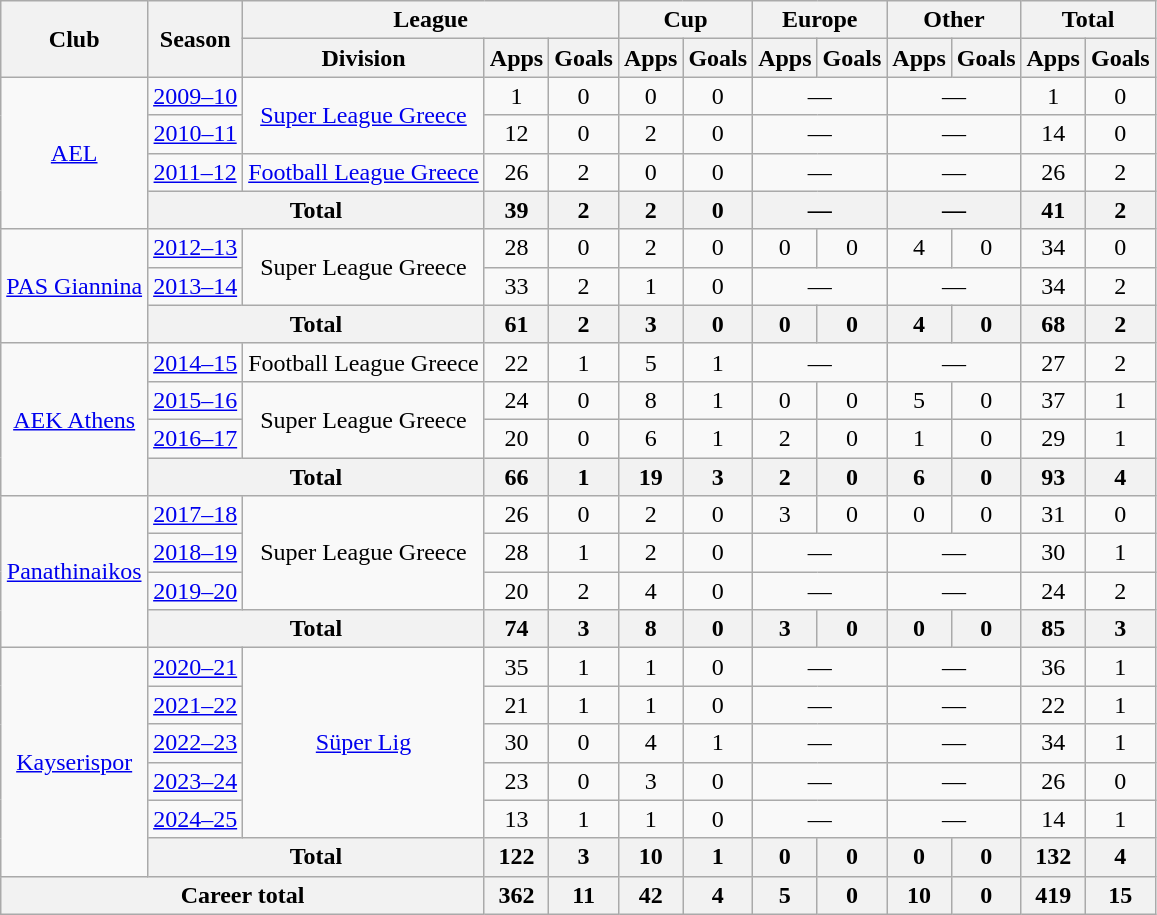<table class="wikitable" style="text-align:center">
<tr>
<th rowspan="2">Club</th>
<th rowspan="2">Season</th>
<th colspan="3">League</th>
<th colspan="2">Cup</th>
<th colspan="2">Europe</th>
<th colspan="2">Other</th>
<th colspan="2">Total</th>
</tr>
<tr>
<th>Division</th>
<th>Apps</th>
<th>Goals</th>
<th>Apps</th>
<th>Goals</th>
<th>Apps</th>
<th>Goals</th>
<th>Apps</th>
<th>Goals</th>
<th>Apps</th>
<th>Goals</th>
</tr>
<tr>
<td rowspan="4"><a href='#'>AEL</a></td>
<td><a href='#'>2009–10</a></td>
<td rowspan="2"><a href='#'>Super League Greece</a></td>
<td>1</td>
<td>0</td>
<td>0</td>
<td>0</td>
<td colspan="2">—</td>
<td colspan="2">—</td>
<td>1</td>
<td>0</td>
</tr>
<tr>
<td><a href='#'>2010–11</a></td>
<td>12</td>
<td>0</td>
<td>2</td>
<td>0</td>
<td colspan="2">—</td>
<td colspan="2">—</td>
<td>14</td>
<td>0</td>
</tr>
<tr>
<td><a href='#'>2011–12</a></td>
<td><a href='#'>Football League Greece</a></td>
<td>26</td>
<td>2</td>
<td>0</td>
<td>0</td>
<td colspan="2">—</td>
<td colspan="2">—</td>
<td>26</td>
<td>2</td>
</tr>
<tr>
<th colspan="2">Total</th>
<th>39</th>
<th>2</th>
<th>2</th>
<th>0</th>
<th colspan="2">—</th>
<th colspan="2">—</th>
<th>41</th>
<th>2</th>
</tr>
<tr>
<td rowspan="3"><a href='#'>PAS Giannina</a></td>
<td><a href='#'>2012–13</a></td>
<td rowspan="2">Super League Greece</td>
<td>28</td>
<td>0</td>
<td>2</td>
<td>0</td>
<td>0</td>
<td>0</td>
<td>4</td>
<td>0</td>
<td>34</td>
<td>0</td>
</tr>
<tr>
<td><a href='#'>2013–14</a></td>
<td>33</td>
<td>2</td>
<td>1</td>
<td>0</td>
<td colspan="2">—</td>
<td colspan="2">—</td>
<td>34</td>
<td>2</td>
</tr>
<tr>
<th colspan="2">Total</th>
<th>61</th>
<th>2</th>
<th>3</th>
<th>0</th>
<th>0</th>
<th>0</th>
<th>4</th>
<th>0</th>
<th>68</th>
<th>2</th>
</tr>
<tr>
<td rowspan="4"><a href='#'>AEK Athens</a></td>
<td><a href='#'>2014–15</a></td>
<td>Football League Greece</td>
<td>22</td>
<td>1</td>
<td>5</td>
<td>1</td>
<td colspan="2">—</td>
<td colspan="2">—</td>
<td>27</td>
<td>2</td>
</tr>
<tr>
<td><a href='#'>2015–16</a></td>
<td rowspan="2">Super League Greece</td>
<td>24</td>
<td>0</td>
<td>8</td>
<td>1</td>
<td>0</td>
<td>0</td>
<td>5</td>
<td>0</td>
<td>37</td>
<td>1</td>
</tr>
<tr>
<td><a href='#'>2016–17</a></td>
<td>20</td>
<td>0</td>
<td>6</td>
<td>1</td>
<td>2</td>
<td>0</td>
<td>1</td>
<td>0</td>
<td>29</td>
<td>1</td>
</tr>
<tr>
<th colspan="2">Total</th>
<th>66</th>
<th>1</th>
<th>19</th>
<th>3</th>
<th>2</th>
<th>0</th>
<th>6</th>
<th>0</th>
<th>93</th>
<th>4</th>
</tr>
<tr>
<td rowspan="4"><a href='#'>Panathinaikos</a></td>
<td><a href='#'>2017–18</a></td>
<td rowspan="3">Super League Greece</td>
<td>26</td>
<td>0</td>
<td>2</td>
<td>0</td>
<td>3</td>
<td>0</td>
<td>0</td>
<td>0</td>
<td>31</td>
<td>0</td>
</tr>
<tr>
<td><a href='#'>2018–19</a></td>
<td>28</td>
<td>1</td>
<td>2</td>
<td>0</td>
<td colspan="2">—</td>
<td colspan="2">—</td>
<td>30</td>
<td>1</td>
</tr>
<tr>
<td><a href='#'>2019–20</a></td>
<td>20</td>
<td>2</td>
<td>4</td>
<td>0</td>
<td colspan="2">—</td>
<td colspan="2">—</td>
<td>24</td>
<td>2</td>
</tr>
<tr>
<th colspan="2">Total</th>
<th>74</th>
<th>3</th>
<th>8</th>
<th>0</th>
<th>3</th>
<th>0</th>
<th>0</th>
<th>0</th>
<th>85</th>
<th>3</th>
</tr>
<tr>
<td rowspan="6"><a href='#'>Kayserispor</a></td>
<td><a href='#'>2020–21</a></td>
<td rowspan="5"><a href='#'>Süper Lig</a></td>
<td>35</td>
<td>1</td>
<td>1</td>
<td>0</td>
<td colspan="2">—</td>
<td colspan="2">—</td>
<td>36</td>
<td>1</td>
</tr>
<tr>
<td><a href='#'>2021–22</a></td>
<td>21</td>
<td>1</td>
<td>1</td>
<td>0</td>
<td colspan="2">—</td>
<td colspan="2">—</td>
<td>22</td>
<td>1</td>
</tr>
<tr>
<td><a href='#'>2022–23</a></td>
<td>30</td>
<td>0</td>
<td>4</td>
<td>1</td>
<td colspan="2">—</td>
<td colspan="2">—</td>
<td>34</td>
<td>1</td>
</tr>
<tr>
<td><a href='#'>2023–24</a></td>
<td>23</td>
<td>0</td>
<td>3</td>
<td>0</td>
<td colspan="2">—</td>
<td colspan="2">—</td>
<td>26</td>
<td>0</td>
</tr>
<tr>
<td><a href='#'>2024–25</a></td>
<td>13</td>
<td>1</td>
<td>1</td>
<td>0</td>
<td colspan="2">—</td>
<td colspan="2">—</td>
<td>14</td>
<td>1</td>
</tr>
<tr>
<th colspan="2">Total</th>
<th>122</th>
<th>3</th>
<th>10</th>
<th>1</th>
<th>0</th>
<th>0</th>
<th>0</th>
<th>0</th>
<th>132</th>
<th>4</th>
</tr>
<tr>
<th colspan="3">Career total</th>
<th>362</th>
<th>11</th>
<th>42</th>
<th>4</th>
<th>5</th>
<th>0</th>
<th>10</th>
<th>0</th>
<th>419</th>
<th>15</th>
</tr>
</table>
